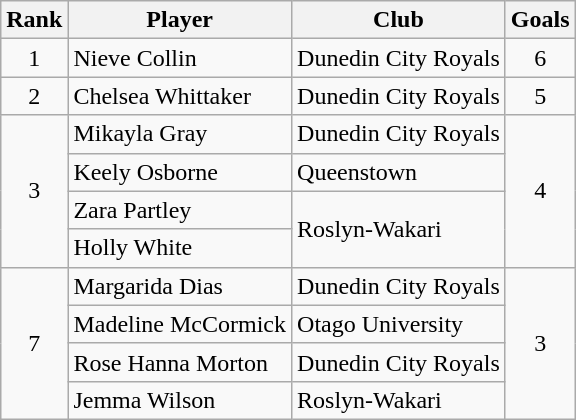<table class="wikitable" style="text-align:center">
<tr>
<th>Rank</th>
<th>Player</th>
<th>Club</th>
<th>Goals</th>
</tr>
<tr>
<td>1</td>
<td align=left>Nieve Collin</td>
<td align=left>Dunedin City Royals</td>
<td>6</td>
</tr>
<tr>
<td>2</td>
<td align=left>Chelsea Whittaker</td>
<td align=left>Dunedin City Royals</td>
<td>5</td>
</tr>
<tr>
<td rowspan=4>3</td>
<td align=left>Mikayla Gray</td>
<td align=left>Dunedin City Royals</td>
<td rowspan=4>4</td>
</tr>
<tr>
<td align=left>Keely Osborne</td>
<td align=left>Queenstown</td>
</tr>
<tr>
<td align=left>Zara Partley</td>
<td align=left rowspan=2>Roslyn-Wakari</td>
</tr>
<tr>
<td align=left>Holly White</td>
</tr>
<tr>
<td rowspan=4>7</td>
<td align=left>Margarida Dias</td>
<td align=left>Dunedin City Royals</td>
<td rowspan=4>3</td>
</tr>
<tr>
<td align=left>Madeline McCormick</td>
<td align=left>Otago University</td>
</tr>
<tr>
<td align=left>Rose Hanna Morton</td>
<td align=left>Dunedin City Royals</td>
</tr>
<tr>
<td align=left>Jemma Wilson</td>
<td align=left>Roslyn-Wakari</td>
</tr>
</table>
